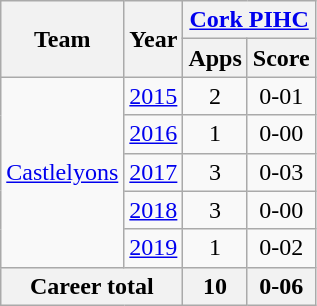<table class="wikitable" style="text-align:center">
<tr>
<th rowspan="2">Team</th>
<th rowspan="2">Year</th>
<th colspan="2"><a href='#'>Cork PIHC</a></th>
</tr>
<tr>
<th>Apps</th>
<th>Score</th>
</tr>
<tr>
<td rowspan="5"><a href='#'>Castlelyons</a></td>
<td><a href='#'>2015</a></td>
<td>2</td>
<td>0-01</td>
</tr>
<tr>
<td><a href='#'>2016</a></td>
<td>1</td>
<td>0-00</td>
</tr>
<tr>
<td><a href='#'>2017</a></td>
<td>3</td>
<td>0-03</td>
</tr>
<tr>
<td><a href='#'>2018</a></td>
<td>3</td>
<td>0-00</td>
</tr>
<tr>
<td><a href='#'>2019</a></td>
<td>1</td>
<td>0-02</td>
</tr>
<tr>
<th colspan="2">Career total</th>
<th>10</th>
<th>0-06</th>
</tr>
</table>
